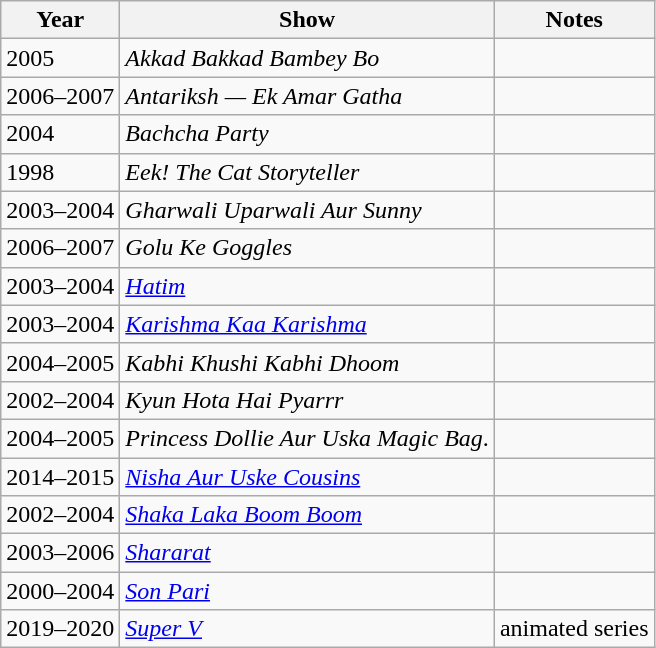<table class="wikitable sortable">
<tr>
<th>Year</th>
<th>Show</th>
<th>Notes</th>
</tr>
<tr>
<td>2005</td>
<td><em>Akkad Bakkad Bambey Bo</em></td>
<td></td>
</tr>
<tr>
<td>2006–2007</td>
<td><em>Antariksh — Ek Amar Gatha</em></td>
<td></td>
</tr>
<tr>
<td>2004</td>
<td><em>Bachcha Party</em></td>
<td></td>
</tr>
<tr>
<td>1998</td>
<td><em>Eek! The Cat Storyteller</em></td>
<td></td>
</tr>
<tr>
<td>2003–2004</td>
<td><em>Gharwali Uparwali Aur Sunny</em></td>
<td></td>
</tr>
<tr>
<td>2006–2007</td>
<td><em>Golu Ke Goggles</em></td>
<td></td>
</tr>
<tr>
<td>2003–2004</td>
<td><em><a href='#'>Hatim</a></em></td>
<td></td>
</tr>
<tr>
<td>2003–2004</td>
<td><em><a href='#'>Karishma Kaa Karishma</a></em></td>
<td></td>
</tr>
<tr>
<td>2004–2005</td>
<td><em>Kabhi Khushi Kabhi Dhoom</em></td>
<td></td>
</tr>
<tr>
<td>2002–2004</td>
<td><em>Kyun Hota Hai Pyarrr</em></td>
<td></td>
</tr>
<tr>
<td>2004–2005</td>
<td><em>Princess Dollie Aur Uska Magic Bag</em>.</td>
<td></td>
</tr>
<tr>
<td>2014–2015</td>
<td><em><a href='#'>Nisha Aur Uske Cousins</a></em></td>
<td></td>
</tr>
<tr>
<td>2002–2004</td>
<td><em><a href='#'>Shaka Laka Boom Boom</a></em></td>
<td></td>
</tr>
<tr>
<td>2003–2006</td>
<td><em><a href='#'>Shararat</a></em></td>
<td></td>
</tr>
<tr>
<td>2000–2004</td>
<td><em><a href='#'>Son Pari</a></em></td>
<td></td>
</tr>
<tr>
<td>2019–2020</td>
<td><em><a href='#'>Super V</a></em></td>
<td>animated series</td>
</tr>
</table>
